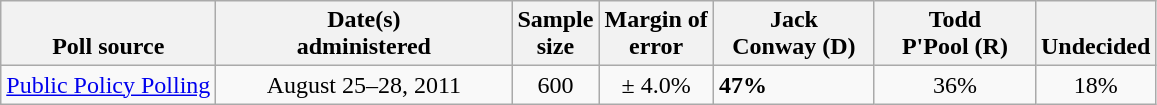<table class="wikitable">
<tr valign= bottom>
<th>Poll source</th>
<th style="width:190px;">Date(s)<br>administered</th>
<th>Sample<br>size</th>
<th>Margin of<br>error</th>
<th style="width:100px;">Jack<br>Conway (D)</th>
<th style="width:100px;">Todd<br>P'Pool (R)</th>
<th>Undecided</th>
</tr>
<tr>
<td><a href='#'>Public Policy Polling</a></td>
<td align=center>August 25–28, 2011</td>
<td align=center>600</td>
<td align=center>± 4.0%</td>
<td><strong>47%</strong></td>
<td align=center>36%</td>
<td align=center>18%</td>
</tr>
</table>
